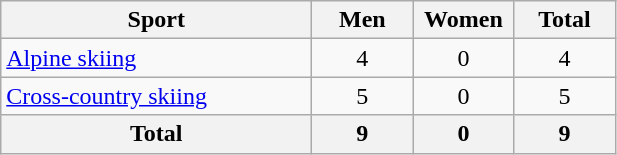<table class="wikitable" style="text-align:center;">
<tr>
<th width=200>Sport</th>
<th width=60>Men</th>
<th width=60>Women</th>
<th width=60>Total</th>
</tr>
<tr>
<td align=left><a href='#'>Alpine skiing</a></td>
<td>4</td>
<td>0</td>
<td>4</td>
</tr>
<tr>
<td align=left><a href='#'>Cross-country skiing</a></td>
<td>5</td>
<td>0</td>
<td>5</td>
</tr>
<tr>
<th>Total</th>
<th>9</th>
<th>0</th>
<th>9</th>
</tr>
</table>
